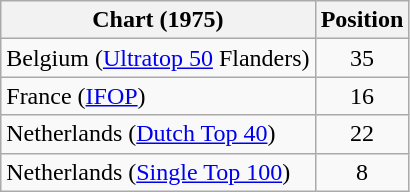<table class="wikitable sortable">
<tr>
<th>Chart (1975)</th>
<th>Position</th>
</tr>
<tr>
<td>Belgium (<a href='#'>Ultratop 50</a> Flanders)</td>
<td align="center">35</td>
</tr>
<tr>
<td>France (<a href='#'>IFOP</a>)</td>
<td align="center">16</td>
</tr>
<tr>
<td>Netherlands (<a href='#'>Dutch Top 40</a>)</td>
<td align="center">22</td>
</tr>
<tr>
<td>Netherlands (<a href='#'>Single Top 100</a>)</td>
<td align="center">8</td>
</tr>
</table>
